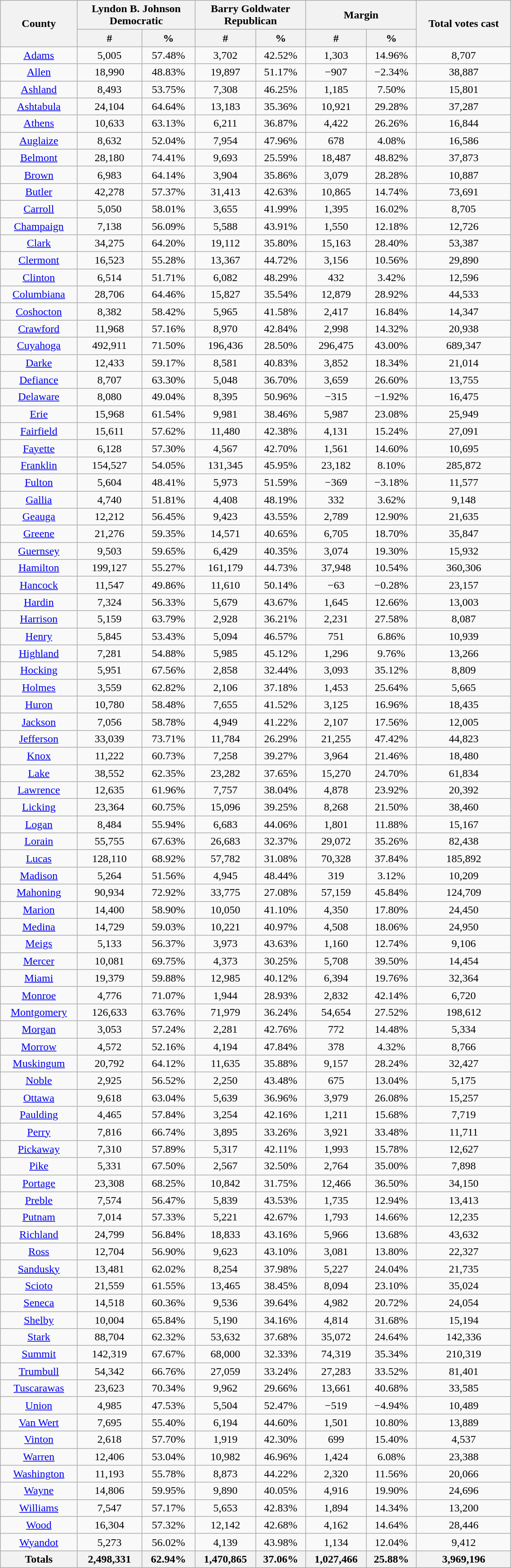<table width="60%" class="wikitable sortable" style="text-align:center">
<tr>
<th style="text-align:center;" rowspan="2">County</th>
<th style="text-align:center;" colspan="2">Lyndon B. Johnson<br>Democratic</th>
<th style="text-align:center;" colspan="2">Barry Goldwater<br>Republican</th>
<th style="text-align:center;" colspan="2">Margin</th>
<th style="text-align:center;" rowspan="2">Total votes cast</th>
</tr>
<tr>
<th style="text-align:center;" data-sort-type="number">#</th>
<th style="text-align:center;" data-sort-type="number">%</th>
<th style="text-align:center;" data-sort-type="number">#</th>
<th style="text-align:center;" data-sort-type="number">%</th>
<th style="text-align:center;" data-sort-type="number">#</th>
<th style="text-align:center;" data-sort-type="number">%</th>
</tr>
<tr style="text-align:center;">
<td><a href='#'>Adams</a></td>
<td>5,005</td>
<td>57.48%</td>
<td>3,702</td>
<td>42.52%</td>
<td>1,303</td>
<td>14.96%</td>
<td>8,707</td>
</tr>
<tr style="text-align:center;">
<td><a href='#'>Allen</a></td>
<td>18,990</td>
<td>48.83%</td>
<td>19,897</td>
<td>51.17%</td>
<td>−907</td>
<td>−2.34%</td>
<td>38,887</td>
</tr>
<tr style="text-align:center;">
<td><a href='#'>Ashland</a></td>
<td>8,493</td>
<td>53.75%</td>
<td>7,308</td>
<td>46.25%</td>
<td>1,185</td>
<td>7.50%</td>
<td>15,801</td>
</tr>
<tr style="text-align:center;">
<td><a href='#'>Ashtabula</a></td>
<td>24,104</td>
<td>64.64%</td>
<td>13,183</td>
<td>35.36%</td>
<td>10,921</td>
<td>29.28%</td>
<td>37,287</td>
</tr>
<tr style="text-align:center;">
<td><a href='#'>Athens</a></td>
<td>10,633</td>
<td>63.13%</td>
<td>6,211</td>
<td>36.87%</td>
<td>4,422</td>
<td>26.26%</td>
<td>16,844</td>
</tr>
<tr style="text-align:center;">
<td><a href='#'>Auglaize</a></td>
<td>8,632</td>
<td>52.04%</td>
<td>7,954</td>
<td>47.96%</td>
<td>678</td>
<td>4.08%</td>
<td>16,586</td>
</tr>
<tr style="text-align:center;">
<td><a href='#'>Belmont</a></td>
<td>28,180</td>
<td>74.41%</td>
<td>9,693</td>
<td>25.59%</td>
<td>18,487</td>
<td>48.82%</td>
<td>37,873</td>
</tr>
<tr style="text-align:center;">
<td><a href='#'>Brown</a></td>
<td>6,983</td>
<td>64.14%</td>
<td>3,904</td>
<td>35.86%</td>
<td>3,079</td>
<td>28.28%</td>
<td>10,887</td>
</tr>
<tr style="text-align:center;">
<td><a href='#'>Butler</a></td>
<td>42,278</td>
<td>57.37%</td>
<td>31,413</td>
<td>42.63%</td>
<td>10,865</td>
<td>14.74%</td>
<td>73,691</td>
</tr>
<tr style="text-align:center;">
<td><a href='#'>Carroll</a></td>
<td>5,050</td>
<td>58.01%</td>
<td>3,655</td>
<td>41.99%</td>
<td>1,395</td>
<td>16.02%</td>
<td>8,705</td>
</tr>
<tr style="text-align:center;">
<td><a href='#'>Champaign</a></td>
<td>7,138</td>
<td>56.09%</td>
<td>5,588</td>
<td>43.91%</td>
<td>1,550</td>
<td>12.18%</td>
<td>12,726</td>
</tr>
<tr style="text-align:center;">
<td><a href='#'>Clark</a></td>
<td>34,275</td>
<td>64.20%</td>
<td>19,112</td>
<td>35.80%</td>
<td>15,163</td>
<td>28.40%</td>
<td>53,387</td>
</tr>
<tr style="text-align:center;">
<td><a href='#'>Clermont</a></td>
<td>16,523</td>
<td>55.28%</td>
<td>13,367</td>
<td>44.72%</td>
<td>3,156</td>
<td>10.56%</td>
<td>29,890</td>
</tr>
<tr style="text-align:center;">
<td><a href='#'>Clinton</a></td>
<td>6,514</td>
<td>51.71%</td>
<td>6,082</td>
<td>48.29%</td>
<td>432</td>
<td>3.42%</td>
<td>12,596</td>
</tr>
<tr style="text-align:center;">
<td><a href='#'>Columbiana</a></td>
<td>28,706</td>
<td>64.46%</td>
<td>15,827</td>
<td>35.54%</td>
<td>12,879</td>
<td>28.92%</td>
<td>44,533</td>
</tr>
<tr style="text-align:center;">
<td><a href='#'>Coshocton</a></td>
<td>8,382</td>
<td>58.42%</td>
<td>5,965</td>
<td>41.58%</td>
<td>2,417</td>
<td>16.84%</td>
<td>14,347</td>
</tr>
<tr style="text-align:center;">
<td><a href='#'>Crawford</a></td>
<td>11,968</td>
<td>57.16%</td>
<td>8,970</td>
<td>42.84%</td>
<td>2,998</td>
<td>14.32%</td>
<td>20,938</td>
</tr>
<tr style="text-align:center;">
<td><a href='#'>Cuyahoga</a></td>
<td>492,911</td>
<td>71.50%</td>
<td>196,436</td>
<td>28.50%</td>
<td>296,475</td>
<td>43.00%</td>
<td>689,347</td>
</tr>
<tr style="text-align:center;">
<td><a href='#'>Darke</a></td>
<td>12,433</td>
<td>59.17%</td>
<td>8,581</td>
<td>40.83%</td>
<td>3,852</td>
<td>18.34%</td>
<td>21,014</td>
</tr>
<tr style="text-align:center;">
<td><a href='#'>Defiance</a></td>
<td>8,707</td>
<td>63.30%</td>
<td>5,048</td>
<td>36.70%</td>
<td>3,659</td>
<td>26.60%</td>
<td>13,755</td>
</tr>
<tr style="text-align:center;">
<td><a href='#'>Delaware</a></td>
<td>8,080</td>
<td>49.04%</td>
<td>8,395</td>
<td>50.96%</td>
<td>−315</td>
<td>−1.92%</td>
<td>16,475</td>
</tr>
<tr style="text-align:center;">
<td><a href='#'>Erie</a></td>
<td>15,968</td>
<td>61.54%</td>
<td>9,981</td>
<td>38.46%</td>
<td>5,987</td>
<td>23.08%</td>
<td>25,949</td>
</tr>
<tr style="text-align:center;">
<td><a href='#'>Fairfield</a></td>
<td>15,611</td>
<td>57.62%</td>
<td>11,480</td>
<td>42.38%</td>
<td>4,131</td>
<td>15.24%</td>
<td>27,091</td>
</tr>
<tr style="text-align:center;">
<td><a href='#'>Fayette</a></td>
<td>6,128</td>
<td>57.30%</td>
<td>4,567</td>
<td>42.70%</td>
<td>1,561</td>
<td>14.60%</td>
<td>10,695</td>
</tr>
<tr style="text-align:center;">
<td><a href='#'>Franklin</a></td>
<td>154,527</td>
<td>54.05%</td>
<td>131,345</td>
<td>45.95%</td>
<td>23,182</td>
<td>8.10%</td>
<td>285,872</td>
</tr>
<tr style="text-align:center;">
<td><a href='#'>Fulton</a></td>
<td>5,604</td>
<td>48.41%</td>
<td>5,973</td>
<td>51.59%</td>
<td>−369</td>
<td>−3.18%</td>
<td>11,577</td>
</tr>
<tr style="text-align:center;">
<td><a href='#'>Gallia</a></td>
<td>4,740</td>
<td>51.81%</td>
<td>4,408</td>
<td>48.19%</td>
<td>332</td>
<td>3.62%</td>
<td>9,148</td>
</tr>
<tr style="text-align:center;">
<td><a href='#'>Geauga</a></td>
<td>12,212</td>
<td>56.45%</td>
<td>9,423</td>
<td>43.55%</td>
<td>2,789</td>
<td>12.90%</td>
<td>21,635</td>
</tr>
<tr style="text-align:center;">
<td><a href='#'>Greene</a></td>
<td>21,276</td>
<td>59.35%</td>
<td>14,571</td>
<td>40.65%</td>
<td>6,705</td>
<td>18.70%</td>
<td>35,847</td>
</tr>
<tr style="text-align:center;">
<td><a href='#'>Guernsey</a></td>
<td>9,503</td>
<td>59.65%</td>
<td>6,429</td>
<td>40.35%</td>
<td>3,074</td>
<td>19.30%</td>
<td>15,932</td>
</tr>
<tr style="text-align:center;">
<td><a href='#'>Hamilton</a></td>
<td>199,127</td>
<td>55.27%</td>
<td>161,179</td>
<td>44.73%</td>
<td>37,948</td>
<td>10.54%</td>
<td>360,306</td>
</tr>
<tr style="text-align:center;">
<td><a href='#'>Hancock</a></td>
<td>11,547</td>
<td>49.86%</td>
<td>11,610</td>
<td>50.14%</td>
<td>−63</td>
<td>−0.28%</td>
<td>23,157</td>
</tr>
<tr style="text-align:center;">
<td><a href='#'>Hardin</a></td>
<td>7,324</td>
<td>56.33%</td>
<td>5,679</td>
<td>43.67%</td>
<td>1,645</td>
<td>12.66%</td>
<td>13,003</td>
</tr>
<tr style="text-align:center;">
<td><a href='#'>Harrison</a></td>
<td>5,159</td>
<td>63.79%</td>
<td>2,928</td>
<td>36.21%</td>
<td>2,231</td>
<td>27.58%</td>
<td>8,087</td>
</tr>
<tr style="text-align:center;">
<td><a href='#'>Henry</a></td>
<td>5,845</td>
<td>53.43%</td>
<td>5,094</td>
<td>46.57%</td>
<td>751</td>
<td>6.86%</td>
<td>10,939</td>
</tr>
<tr style="text-align:center;">
<td><a href='#'>Highland</a></td>
<td>7,281</td>
<td>54.88%</td>
<td>5,985</td>
<td>45.12%</td>
<td>1,296</td>
<td>9.76%</td>
<td>13,266</td>
</tr>
<tr style="text-align:center;">
<td><a href='#'>Hocking</a></td>
<td>5,951</td>
<td>67.56%</td>
<td>2,858</td>
<td>32.44%</td>
<td>3,093</td>
<td>35.12%</td>
<td>8,809</td>
</tr>
<tr style="text-align:center;">
<td><a href='#'>Holmes</a></td>
<td>3,559</td>
<td>62.82%</td>
<td>2,106</td>
<td>37.18%</td>
<td>1,453</td>
<td>25.64%</td>
<td>5,665</td>
</tr>
<tr style="text-align:center;">
<td><a href='#'>Huron</a></td>
<td>10,780</td>
<td>58.48%</td>
<td>7,655</td>
<td>41.52%</td>
<td>3,125</td>
<td>16.96%</td>
<td>18,435</td>
</tr>
<tr style="text-align:center;">
<td><a href='#'>Jackson</a></td>
<td>7,056</td>
<td>58.78%</td>
<td>4,949</td>
<td>41.22%</td>
<td>2,107</td>
<td>17.56%</td>
<td>12,005</td>
</tr>
<tr style="text-align:center;">
<td><a href='#'>Jefferson</a></td>
<td>33,039</td>
<td>73.71%</td>
<td>11,784</td>
<td>26.29%</td>
<td>21,255</td>
<td>47.42%</td>
<td>44,823</td>
</tr>
<tr style="text-align:center;">
<td><a href='#'>Knox</a></td>
<td>11,222</td>
<td>60.73%</td>
<td>7,258</td>
<td>39.27%</td>
<td>3,964</td>
<td>21.46%</td>
<td>18,480</td>
</tr>
<tr style="text-align:center;">
<td><a href='#'>Lake</a></td>
<td>38,552</td>
<td>62.35%</td>
<td>23,282</td>
<td>37.65%</td>
<td>15,270</td>
<td>24.70%</td>
<td>61,834</td>
</tr>
<tr style="text-align:center;">
<td><a href='#'>Lawrence</a></td>
<td>12,635</td>
<td>61.96%</td>
<td>7,757</td>
<td>38.04%</td>
<td>4,878</td>
<td>23.92%</td>
<td>20,392</td>
</tr>
<tr style="text-align:center;">
<td><a href='#'>Licking</a></td>
<td>23,364</td>
<td>60.75%</td>
<td>15,096</td>
<td>39.25%</td>
<td>8,268</td>
<td>21.50%</td>
<td>38,460</td>
</tr>
<tr style="text-align:center;">
<td><a href='#'>Logan</a></td>
<td>8,484</td>
<td>55.94%</td>
<td>6,683</td>
<td>44.06%</td>
<td>1,801</td>
<td>11.88%</td>
<td>15,167</td>
</tr>
<tr style="text-align:center;">
<td><a href='#'>Lorain</a></td>
<td>55,755</td>
<td>67.63%</td>
<td>26,683</td>
<td>32.37%</td>
<td>29,072</td>
<td>35.26%</td>
<td>82,438</td>
</tr>
<tr style="text-align:center;">
<td><a href='#'>Lucas</a></td>
<td>128,110</td>
<td>68.92%</td>
<td>57,782</td>
<td>31.08%</td>
<td>70,328</td>
<td>37.84%</td>
<td>185,892</td>
</tr>
<tr style="text-align:center;">
<td><a href='#'>Madison</a></td>
<td>5,264</td>
<td>51.56%</td>
<td>4,945</td>
<td>48.44%</td>
<td>319</td>
<td>3.12%</td>
<td>10,209</td>
</tr>
<tr style="text-align:center;">
<td><a href='#'>Mahoning</a></td>
<td>90,934</td>
<td>72.92%</td>
<td>33,775</td>
<td>27.08%</td>
<td>57,159</td>
<td>45.84%</td>
<td>124,709</td>
</tr>
<tr style="text-align:center;">
<td><a href='#'>Marion</a></td>
<td>14,400</td>
<td>58.90%</td>
<td>10,050</td>
<td>41.10%</td>
<td>4,350</td>
<td>17.80%</td>
<td>24,450</td>
</tr>
<tr style="text-align:center;">
<td><a href='#'>Medina</a></td>
<td>14,729</td>
<td>59.03%</td>
<td>10,221</td>
<td>40.97%</td>
<td>4,508</td>
<td>18.06%</td>
<td>24,950</td>
</tr>
<tr style="text-align:center;">
<td><a href='#'>Meigs</a></td>
<td>5,133</td>
<td>56.37%</td>
<td>3,973</td>
<td>43.63%</td>
<td>1,160</td>
<td>12.74%</td>
<td>9,106</td>
</tr>
<tr style="text-align:center;">
<td><a href='#'>Mercer</a></td>
<td>10,081</td>
<td>69.75%</td>
<td>4,373</td>
<td>30.25%</td>
<td>5,708</td>
<td>39.50%</td>
<td>14,454</td>
</tr>
<tr style="text-align:center;">
<td><a href='#'>Miami</a></td>
<td>19,379</td>
<td>59.88%</td>
<td>12,985</td>
<td>40.12%</td>
<td>6,394</td>
<td>19.76%</td>
<td>32,364</td>
</tr>
<tr style="text-align:center;">
<td><a href='#'>Monroe</a></td>
<td>4,776</td>
<td>71.07%</td>
<td>1,944</td>
<td>28.93%</td>
<td>2,832</td>
<td>42.14%</td>
<td>6,720</td>
</tr>
<tr style="text-align:center;">
<td><a href='#'>Montgomery</a></td>
<td>126,633</td>
<td>63.76%</td>
<td>71,979</td>
<td>36.24%</td>
<td>54,654</td>
<td>27.52%</td>
<td>198,612</td>
</tr>
<tr style="text-align:center;">
<td><a href='#'>Morgan</a></td>
<td>3,053</td>
<td>57.24%</td>
<td>2,281</td>
<td>42.76%</td>
<td>772</td>
<td>14.48%</td>
<td>5,334</td>
</tr>
<tr style="text-align:center;">
<td><a href='#'>Morrow</a></td>
<td>4,572</td>
<td>52.16%</td>
<td>4,194</td>
<td>47.84%</td>
<td>378</td>
<td>4.32%</td>
<td>8,766</td>
</tr>
<tr style="text-align:center;">
<td><a href='#'>Muskingum</a></td>
<td>20,792</td>
<td>64.12%</td>
<td>11,635</td>
<td>35.88%</td>
<td>9,157</td>
<td>28.24%</td>
<td>32,427</td>
</tr>
<tr style="text-align:center;">
<td><a href='#'>Noble</a></td>
<td>2,925</td>
<td>56.52%</td>
<td>2,250</td>
<td>43.48%</td>
<td>675</td>
<td>13.04%</td>
<td>5,175</td>
</tr>
<tr style="text-align:center;">
<td><a href='#'>Ottawa</a></td>
<td>9,618</td>
<td>63.04%</td>
<td>5,639</td>
<td>36.96%</td>
<td>3,979</td>
<td>26.08%</td>
<td>15,257</td>
</tr>
<tr style="text-align:center;">
<td><a href='#'>Paulding</a></td>
<td>4,465</td>
<td>57.84%</td>
<td>3,254</td>
<td>42.16%</td>
<td>1,211</td>
<td>15.68%</td>
<td>7,719</td>
</tr>
<tr style="text-align:center;">
<td><a href='#'>Perry</a></td>
<td>7,816</td>
<td>66.74%</td>
<td>3,895</td>
<td>33.26%</td>
<td>3,921</td>
<td>33.48%</td>
<td>11,711</td>
</tr>
<tr style="text-align:center;">
<td><a href='#'>Pickaway</a></td>
<td>7,310</td>
<td>57.89%</td>
<td>5,317</td>
<td>42.11%</td>
<td>1,993</td>
<td>15.78%</td>
<td>12,627</td>
</tr>
<tr style="text-align:center;">
<td><a href='#'>Pike</a></td>
<td>5,331</td>
<td>67.50%</td>
<td>2,567</td>
<td>32.50%</td>
<td>2,764</td>
<td>35.00%</td>
<td>7,898</td>
</tr>
<tr style="text-align:center;">
<td><a href='#'>Portage</a></td>
<td>23,308</td>
<td>68.25%</td>
<td>10,842</td>
<td>31.75%</td>
<td>12,466</td>
<td>36.50%</td>
<td>34,150</td>
</tr>
<tr style="text-align:center;">
<td><a href='#'>Preble</a></td>
<td>7,574</td>
<td>56.47%</td>
<td>5,839</td>
<td>43.53%</td>
<td>1,735</td>
<td>12.94%</td>
<td>13,413</td>
</tr>
<tr style="text-align:center;">
<td><a href='#'>Putnam</a></td>
<td>7,014</td>
<td>57.33%</td>
<td>5,221</td>
<td>42.67%</td>
<td>1,793</td>
<td>14.66%</td>
<td>12,235</td>
</tr>
<tr style="text-align:center;">
<td><a href='#'>Richland</a></td>
<td>24,799</td>
<td>56.84%</td>
<td>18,833</td>
<td>43.16%</td>
<td>5,966</td>
<td>13.68%</td>
<td>43,632</td>
</tr>
<tr style="text-align:center;">
<td><a href='#'>Ross</a></td>
<td>12,704</td>
<td>56.90%</td>
<td>9,623</td>
<td>43.10%</td>
<td>3,081</td>
<td>13.80%</td>
<td>22,327</td>
</tr>
<tr style="text-align:center;">
<td><a href='#'>Sandusky</a></td>
<td>13,481</td>
<td>62.02%</td>
<td>8,254</td>
<td>37.98%</td>
<td>5,227</td>
<td>24.04%</td>
<td>21,735</td>
</tr>
<tr style="text-align:center;">
<td><a href='#'>Scioto</a></td>
<td>21,559</td>
<td>61.55%</td>
<td>13,465</td>
<td>38.45%</td>
<td>8,094</td>
<td>23.10%</td>
<td>35,024</td>
</tr>
<tr style="text-align:center;">
<td><a href='#'>Seneca</a></td>
<td>14,518</td>
<td>60.36%</td>
<td>9,536</td>
<td>39.64%</td>
<td>4,982</td>
<td>20.72%</td>
<td>24,054</td>
</tr>
<tr style="text-align:center;">
<td><a href='#'>Shelby</a></td>
<td>10,004</td>
<td>65.84%</td>
<td>5,190</td>
<td>34.16%</td>
<td>4,814</td>
<td>31.68%</td>
<td>15,194</td>
</tr>
<tr style="text-align:center;">
<td><a href='#'>Stark</a></td>
<td>88,704</td>
<td>62.32%</td>
<td>53,632</td>
<td>37.68%</td>
<td>35,072</td>
<td>24.64%</td>
<td>142,336</td>
</tr>
<tr style="text-align:center;">
<td><a href='#'>Summit</a></td>
<td>142,319</td>
<td>67.67%</td>
<td>68,000</td>
<td>32.33%</td>
<td>74,319</td>
<td>35.34%</td>
<td>210,319</td>
</tr>
<tr style="text-align:center;">
<td><a href='#'>Trumbull</a></td>
<td>54,342</td>
<td>66.76%</td>
<td>27,059</td>
<td>33.24%</td>
<td>27,283</td>
<td>33.52%</td>
<td>81,401</td>
</tr>
<tr style="text-align:center;">
<td><a href='#'>Tuscarawas</a></td>
<td>23,623</td>
<td>70.34%</td>
<td>9,962</td>
<td>29.66%</td>
<td>13,661</td>
<td>40.68%</td>
<td>33,585</td>
</tr>
<tr style="text-align:center;">
<td><a href='#'>Union</a></td>
<td>4,985</td>
<td>47.53%</td>
<td>5,504</td>
<td>52.47%</td>
<td>−519</td>
<td>−4.94%</td>
<td>10,489</td>
</tr>
<tr style="text-align:center;">
<td><a href='#'>Van Wert</a></td>
<td>7,695</td>
<td>55.40%</td>
<td>6,194</td>
<td>44.60%</td>
<td>1,501</td>
<td>10.80%</td>
<td>13,889</td>
</tr>
<tr style="text-align:center;">
<td><a href='#'>Vinton</a></td>
<td>2,618</td>
<td>57.70%</td>
<td>1,919</td>
<td>42.30%</td>
<td>699</td>
<td>15.40%</td>
<td>4,537</td>
</tr>
<tr style="text-align:center;">
<td><a href='#'>Warren</a></td>
<td>12,406</td>
<td>53.04%</td>
<td>10,982</td>
<td>46.96%</td>
<td>1,424</td>
<td>6.08%</td>
<td>23,388</td>
</tr>
<tr style="text-align:center;">
<td><a href='#'>Washington</a></td>
<td>11,193</td>
<td>55.78%</td>
<td>8,873</td>
<td>44.22%</td>
<td>2,320</td>
<td>11.56%</td>
<td>20,066</td>
</tr>
<tr style="text-align:center;">
<td><a href='#'>Wayne</a></td>
<td>14,806</td>
<td>59.95%</td>
<td>9,890</td>
<td>40.05%</td>
<td>4,916</td>
<td>19.90%</td>
<td>24,696</td>
</tr>
<tr style="text-align:center;">
<td><a href='#'>Williams</a></td>
<td>7,547</td>
<td>57.17%</td>
<td>5,653</td>
<td>42.83%</td>
<td>1,894</td>
<td>14.34%</td>
<td>13,200</td>
</tr>
<tr style="text-align:center;">
<td><a href='#'>Wood</a></td>
<td>16,304</td>
<td>57.32%</td>
<td>12,142</td>
<td>42.68%</td>
<td>4,162</td>
<td>14.64%</td>
<td>28,446</td>
</tr>
<tr style="text-align:center;">
<td><a href='#'>Wyandot</a></td>
<td>5,273</td>
<td>56.02%</td>
<td>4,139</td>
<td>43.98%</td>
<td>1,134</td>
<td>12.04%</td>
<td>9,412</td>
</tr>
<tr style="text-align:center;">
<th>Totals</th>
<th>2,498,331</th>
<th>62.94%</th>
<th>1,470,865</th>
<th>37.06%</th>
<th>1,027,466</th>
<th>25.88%</th>
<th>3,969,196</th>
</tr>
</table>
